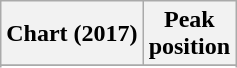<table class="wikitable sortable plainrowheaders" style="text-align:center">
<tr>
<th scope="col">Chart (2017)</th>
<th scope="col">Peak<br> position</th>
</tr>
<tr>
</tr>
<tr>
</tr>
<tr>
</tr>
</table>
